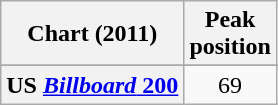<table class="wikitable sortable plainrowheaders" style="text-align:center">
<tr>
<th scope="col">Chart (2011)</th>
<th scope="col">Peak<br>position</th>
</tr>
<tr>
</tr>
<tr>
</tr>
<tr>
<th scope="row">US <a href='#'><em>Billboard</em> 200</a></th>
<td>69</td>
</tr>
</table>
